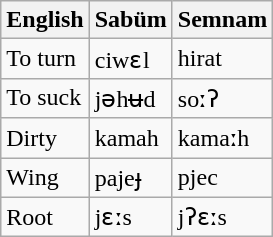<table class="wikitable">
<tr>
<th>English</th>
<th>Sabüm</th>
<th>Semnam</th>
</tr>
<tr>
<td>To turn</td>
<td>ciwɛl</td>
<td>hirat</td>
</tr>
<tr>
<td>To suck</td>
<td>jəhʉd</td>
<td>soːʔ</td>
</tr>
<tr>
<td>Dirty</td>
<td>kamah</td>
<td>kamaːh</td>
</tr>
<tr>
<td>Wing</td>
<td>pajeɟ</td>
<td>pjec</td>
</tr>
<tr>
<td>Root</td>
<td>jɛːs</td>
<td>jʔɛːs</td>
</tr>
</table>
